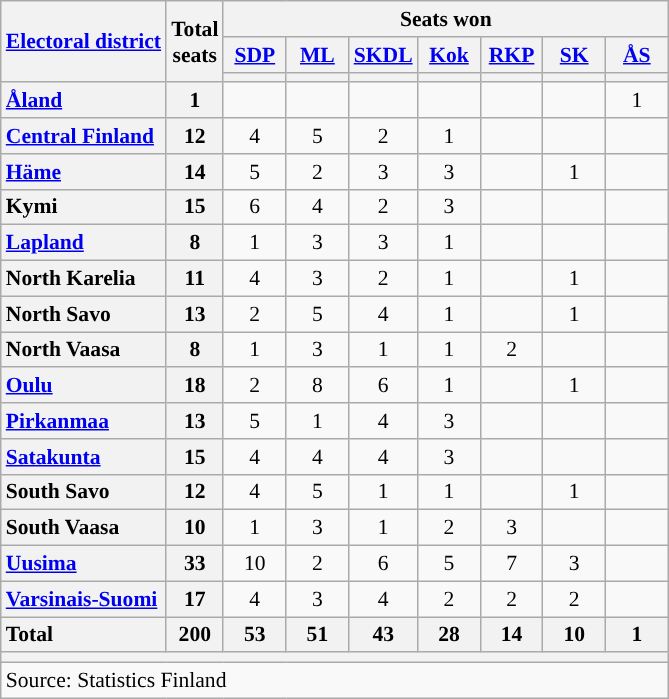<table class="wikitable" style="text-align:center; font-size: 0.9em;">
<tr>
<th rowspan="3"><a href='#'>Electoral district</a></th>
<th rowspan="3">Total<br>seats</th>
<th colspan="7">Seats won</th>
</tr>
<tr>
<th class="unsortable" style="width:35px;"><a href='#'>SDP</a></th>
<th class="unsortable" style="width:35px;"><a href='#'>ML</a></th>
<th class="unsortable" style="width:35px;"><a href='#'>SKDL</a></th>
<th class="unsortable" style="width:35px;"><a href='#'>Kok</a></th>
<th class="unsortable" style="width:35px;"><a href='#'>RKP</a></th>
<th class="unsortable" style="width:35px;"><a href='#'>SK</a></th>
<th class="unsortable" style="width:35px;"><a href='#'>ÅS</a></th>
</tr>
<tr>
<th style="background:"></th>
<th style="background:"></th>
<th style="background:"></th>
<th style="background:"></th>
<th style="background:"></th>
<th style="background:"></th>
<th style="background:"></th>
</tr>
<tr>
<th style="text-align: left;"><a href='#'>Åland</a></th>
<th>1</th>
<td></td>
<td></td>
<td></td>
<td></td>
<td></td>
<td></td>
<td>1</td>
</tr>
<tr>
<th style="text-align: left;"><a href='#'>Central Finland</a></th>
<th>12</th>
<td>4</td>
<td>5</td>
<td>2</td>
<td>1</td>
<td></td>
<td></td>
<td></td>
</tr>
<tr>
<th style="text-align: left;"><a href='#'>Häme</a></th>
<th>14</th>
<td>5</td>
<td>2</td>
<td>3</td>
<td>3</td>
<td></td>
<td>1</td>
<td></td>
</tr>
<tr>
<th style="text-align: left;">Kymi</th>
<th>15</th>
<td>6</td>
<td>4</td>
<td>2</td>
<td>3</td>
<td></td>
<td></td>
<td></td>
</tr>
<tr>
<th style="text-align: left;"><a href='#'>Lapland</a></th>
<th>8</th>
<td>1</td>
<td>3</td>
<td>3</td>
<td>1</td>
<td></td>
<td></td>
<td></td>
</tr>
<tr>
<th style="text-align: left;">North Karelia</th>
<th>11</th>
<td>4</td>
<td>3</td>
<td>2</td>
<td>1</td>
<td></td>
<td>1</td>
<td></td>
</tr>
<tr>
<th style="text-align: left;">North Savo</th>
<th>13</th>
<td>2</td>
<td>5</td>
<td>4</td>
<td>1</td>
<td></td>
<td>1</td>
<td></td>
</tr>
<tr>
<th style="text-align: left;">North Vaasa</th>
<th>8</th>
<td>1</td>
<td>3</td>
<td>1</td>
<td>1</td>
<td>2</td>
<td></td>
<td></td>
</tr>
<tr>
<th style="text-align: left;"><a href='#'>Oulu</a></th>
<th>18</th>
<td>2</td>
<td>8</td>
<td>6</td>
<td>1</td>
<td></td>
<td>1</td>
<td></td>
</tr>
<tr>
<th style="text-align: left;"><a href='#'>Pirkanmaa</a></th>
<th>13</th>
<td>5</td>
<td>1</td>
<td>4</td>
<td>3</td>
<td></td>
<td></td>
<td></td>
</tr>
<tr>
<th style="text-align: left;"><a href='#'>Satakunta</a></th>
<th>15</th>
<td>4</td>
<td>4</td>
<td>4</td>
<td>3</td>
<td></td>
<td></td>
<td></td>
</tr>
<tr>
<th style="text-align: left;">South Savo</th>
<th>12</th>
<td>4</td>
<td>5</td>
<td>1</td>
<td>1</td>
<td></td>
<td>1</td>
<td></td>
</tr>
<tr>
<th style="text-align: left;">South Vaasa</th>
<th>10</th>
<td>1</td>
<td>3</td>
<td>1</td>
<td>2</td>
<td>3</td>
<td></td>
<td></td>
</tr>
<tr>
<th style="text-align: left;"><a href='#'>Uusima</a></th>
<th>33</th>
<td>10</td>
<td>2</td>
<td>6</td>
<td>5</td>
<td>7</td>
<td>3</td>
<td></td>
</tr>
<tr>
<th style="text-align: left;"><a href='#'>Varsinais-Suomi</a></th>
<th>17</th>
<td>4</td>
<td>3</td>
<td>4</td>
<td>2</td>
<td>2</td>
<td>2</td>
<td></td>
</tr>
<tr class="sortbottom">
<th style="text-align: left;">Total</th>
<th>200</th>
<th>53</th>
<th>51</th>
<th>43</th>
<th>28</th>
<th>14</th>
<th>10</th>
<th>1</th>
</tr>
<tr>
<th colspan="9"></th>
</tr>
<tr>
<td colspan="9" align=left>Source: Statistics Finland</td>
</tr>
</table>
